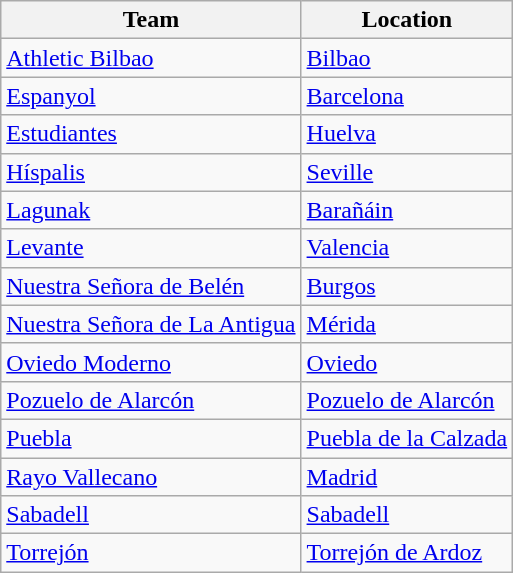<table class="wikitable sortable">
<tr>
<th>Team</th>
<th>Location</th>
</tr>
<tr>
<td><a href='#'>Athletic Bilbao</a></td>
<td><a href='#'>Bilbao</a></td>
</tr>
<tr>
<td><a href='#'>Espanyol</a></td>
<td><a href='#'>Barcelona</a></td>
</tr>
<tr>
<td><a href='#'>Estudiantes</a></td>
<td><a href='#'>Huelva</a></td>
</tr>
<tr>
<td><a href='#'>Híspalis</a></td>
<td><a href='#'>Seville</a></td>
</tr>
<tr>
<td><a href='#'>Lagunak</a></td>
<td><a href='#'>Barañáin</a></td>
</tr>
<tr>
<td><a href='#'>Levante</a></td>
<td><a href='#'>Valencia</a></td>
</tr>
<tr>
<td><a href='#'>Nuestra Señora de Belén</a></td>
<td><a href='#'>Burgos</a></td>
</tr>
<tr>
<td><a href='#'>Nuestra Señora de La Antigua</a></td>
<td><a href='#'>Mérida</a></td>
</tr>
<tr>
<td><a href='#'>Oviedo Moderno</a></td>
<td><a href='#'>Oviedo</a></td>
</tr>
<tr>
<td><a href='#'>Pozuelo de Alarcón</a></td>
<td><a href='#'>Pozuelo de Alarcón</a></td>
</tr>
<tr>
<td><a href='#'>Puebla</a></td>
<td><a href='#'>Puebla de la Calzada</a></td>
</tr>
<tr>
<td><a href='#'>Rayo Vallecano</a></td>
<td><a href='#'>Madrid</a></td>
</tr>
<tr>
<td><a href='#'>Sabadell</a></td>
<td><a href='#'>Sabadell</a></td>
</tr>
<tr>
<td><a href='#'>Torrejón</a></td>
<td><a href='#'>Torrejón de Ardoz</a></td>
</tr>
</table>
